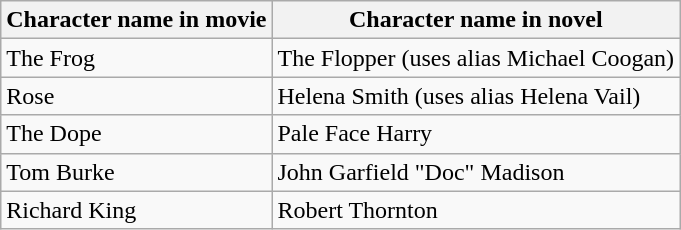<table class="wikitable">
<tr>
<th>Character name in movie</th>
<th>Character name in novel</th>
</tr>
<tr>
<td>The Frog</td>
<td>The Flopper (uses alias Michael Coogan)</td>
</tr>
<tr>
<td>Rose</td>
<td>Helena Smith (uses alias Helena Vail)</td>
</tr>
<tr>
<td>The Dope</td>
<td>Pale Face Harry</td>
</tr>
<tr>
<td>Tom Burke</td>
<td>John Garfield "Doc" Madison</td>
</tr>
<tr>
<td>Richard King</td>
<td>Robert Thornton</td>
</tr>
</table>
